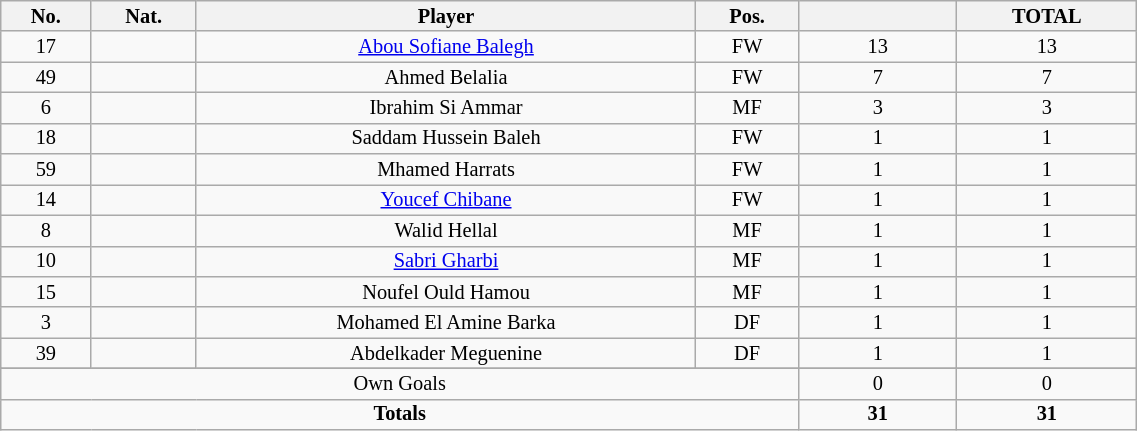<table class="wikitable sortable alternance"  style="font-size:85%; text-align:center; line-height:14px; width:60%;">
<tr>
<th width=10>No.</th>
<th width=10>Nat.</th>
<th width=140>Player</th>
<th width=10>Pos.</th>
<th width=40></th>
<th width=10>TOTAL</th>
</tr>
<tr>
<td>17</td>
<td></td>
<td><a href='#'>Abou Sofiane Balegh</a></td>
<td>FW</td>
<td>13</td>
<td>13</td>
</tr>
<tr>
<td>49</td>
<td></td>
<td>Ahmed Belalia</td>
<td>FW</td>
<td>7</td>
<td>7</td>
</tr>
<tr>
<td>6</td>
<td></td>
<td>Ibrahim Si Ammar</td>
<td>MF</td>
<td>3</td>
<td>3</td>
</tr>
<tr>
<td>18</td>
<td></td>
<td>Saddam Hussein Baleh</td>
<td>FW</td>
<td>1</td>
<td>1</td>
</tr>
<tr>
<td>59</td>
<td></td>
<td>Mhamed Harrats</td>
<td>FW</td>
<td>1</td>
<td>1</td>
</tr>
<tr>
<td>14</td>
<td></td>
<td><a href='#'>Youcef Chibane</a></td>
<td>FW</td>
<td>1</td>
<td>1</td>
</tr>
<tr>
<td>8</td>
<td></td>
<td>Walid Hellal</td>
<td>MF</td>
<td>1</td>
<td>1</td>
</tr>
<tr>
<td>10</td>
<td></td>
<td><a href='#'>Sabri Gharbi</a></td>
<td>MF</td>
<td>1</td>
<td>1</td>
</tr>
<tr>
<td>15</td>
<td></td>
<td>Noufel Ould Hamou</td>
<td>MF</td>
<td>1</td>
<td>1</td>
</tr>
<tr>
<td>3</td>
<td></td>
<td>Mohamed El Amine Barka</td>
<td>DF</td>
<td>1</td>
<td>1</td>
</tr>
<tr>
<td>39</td>
<td></td>
<td>Abdelkader Meguenine</td>
<td>DF</td>
<td>1</td>
<td>1</td>
</tr>
<tr>
</tr>
<tr class="sortbottom">
<td colspan="4">Own Goals</td>
<td>0</td>
<td>0</td>
</tr>
<tr class="sortbottom">
<td colspan="4"><strong>Totals</strong></td>
<td><strong>31</strong></td>
<td><strong>31</strong></td>
</tr>
</table>
